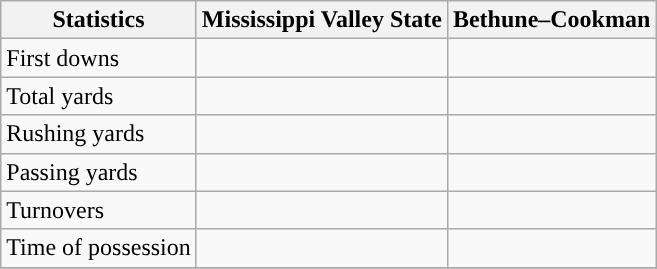<table class="wikitable">
<tr>
<th>Statistics</th>
<th>Mississippi Valley State</th>
<th>Bethune–Cookman</th>
</tr>
<tr>
<td>First downs</td>
<td> </td>
<td> </td>
</tr>
<tr>
<td>Total yards</td>
<td> </td>
<td> </td>
</tr>
<tr>
<td>Rushing yards</td>
<td> </td>
<td> </td>
</tr>
<tr>
<td>Passing yards</td>
<td> </td>
<td> </td>
</tr>
<tr>
<td>Turnovers</td>
<td> </td>
<td> </td>
</tr>
<tr>
<td>Time of possession</td>
<td> </td>
<td> </td>
</tr>
<tr>
</tr>
</table>
